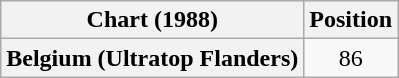<table class="wikitable plainrowheaders" style="text-align:center">
<tr>
<th scope="col">Chart (1988)</th>
<th scope="col">Position</th>
</tr>
<tr>
<th scope="row">Belgium (Ultratop Flanders)</th>
<td>86</td>
</tr>
</table>
